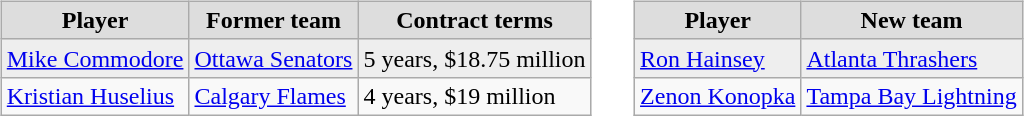<table cellspacing="10">
<tr>
<td valign="top"><br><table class="wikitable">
<tr align="center"  bgcolor="#dddddd">
<td><strong>Player</strong></td>
<td><strong>Former team</strong></td>
<td><strong>Contract terms</strong></td>
</tr>
<tr bgcolor="#eeeeee">
<td><a href='#'>Mike Commodore</a></td>
<td><a href='#'>Ottawa Senators</a></td>
<td>5 years, $18.75 million</td>
</tr>
<tr>
<td><a href='#'>Kristian Huselius</a></td>
<td><a href='#'>Calgary Flames</a></td>
<td>4 years, $19 million</td>
</tr>
</table>
</td>
<td valign="top"><br><table class="wikitable">
<tr align="center"  bgcolor="#dddddd">
<td><strong>Player</strong></td>
<td><strong>New team</strong></td>
</tr>
<tr bgcolor="#eeeeee">
<td><a href='#'>Ron Hainsey</a></td>
<td><a href='#'>Atlanta Thrashers</a></td>
</tr>
<tr>
<td><a href='#'>Zenon Konopka</a></td>
<td><a href='#'>Tampa Bay Lightning</a></td>
</tr>
</table>
</td>
</tr>
</table>
